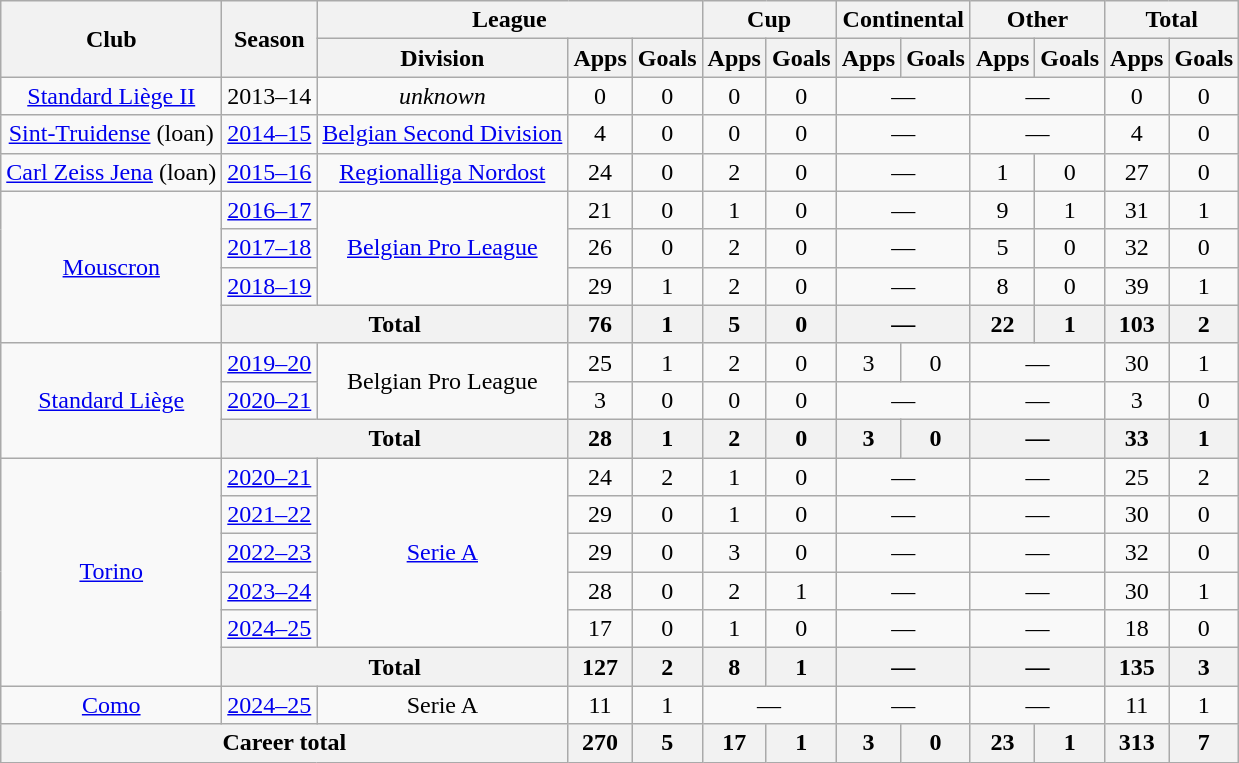<table class="wikitable" style="text-align:center">
<tr>
<th rowspan="2">Club</th>
<th rowspan="2">Season</th>
<th colspan="3">League</th>
<th colspan="2">Cup</th>
<th colspan="2">Continental</th>
<th colspan="2">Other</th>
<th colspan="2">Total</th>
</tr>
<tr>
<th>Division</th>
<th>Apps</th>
<th>Goals</th>
<th>Apps</th>
<th>Goals</th>
<th>Apps</th>
<th>Goals</th>
<th>Apps</th>
<th>Goals</th>
<th>Apps</th>
<th>Goals</th>
</tr>
<tr>
<td><a href='#'>Standard Liège II</a></td>
<td>2013–14</td>
<td><em>unknown</em></td>
<td>0</td>
<td>0</td>
<td>0</td>
<td>0</td>
<td colspan="2">—</td>
<td colspan="2">—</td>
<td>0</td>
<td>0</td>
</tr>
<tr>
<td><a href='#'>Sint-Truidense</a> (loan)</td>
<td><a href='#'>2014–15</a></td>
<td><a href='#'>Belgian Second Division</a></td>
<td>4</td>
<td>0</td>
<td>0</td>
<td>0</td>
<td colspan="2">—</td>
<td colspan="2">—</td>
<td>4</td>
<td>0</td>
</tr>
<tr>
<td><a href='#'>Carl Zeiss Jena</a> (loan)</td>
<td><a href='#'>2015–16</a></td>
<td><a href='#'>Regionalliga Nordost</a></td>
<td>24</td>
<td>0</td>
<td>2</td>
<td>0</td>
<td colspan="2">—</td>
<td>1</td>
<td>0</td>
<td>27</td>
<td>0</td>
</tr>
<tr>
<td rowspan="4"><a href='#'>Mouscron</a></td>
<td><a href='#'>2016–17</a></td>
<td rowspan="3"><a href='#'>Belgian Pro League</a></td>
<td>21</td>
<td>0</td>
<td>1</td>
<td>0</td>
<td colspan="2">—</td>
<td>9</td>
<td>1</td>
<td>31</td>
<td>1</td>
</tr>
<tr>
<td><a href='#'>2017–18</a></td>
<td>26</td>
<td>0</td>
<td>2</td>
<td>0</td>
<td colspan="2">—</td>
<td>5</td>
<td>0</td>
<td>32</td>
<td>0</td>
</tr>
<tr>
<td><a href='#'>2018–19</a></td>
<td>29</td>
<td>1</td>
<td>2</td>
<td>0</td>
<td colspan="2">—</td>
<td>8</td>
<td>0</td>
<td>39</td>
<td>1</td>
</tr>
<tr>
<th colspan="2">Total</th>
<th>76</th>
<th>1</th>
<th>5</th>
<th>0</th>
<th colspan="2">—</th>
<th>22</th>
<th>1</th>
<th>103</th>
<th>2</th>
</tr>
<tr>
<td rowspan="3"><a href='#'>Standard Liège</a></td>
<td><a href='#'>2019–20</a></td>
<td rowspan="2">Belgian Pro League</td>
<td>25</td>
<td>1</td>
<td>2</td>
<td>0</td>
<td>3</td>
<td>0</td>
<td colspan="2">—</td>
<td>30</td>
<td>1</td>
</tr>
<tr>
<td><a href='#'>2020–21</a></td>
<td>3</td>
<td>0</td>
<td>0</td>
<td>0</td>
<td colspan="2">—</td>
<td colspan="2">—</td>
<td>3</td>
<td>0</td>
</tr>
<tr>
<th colspan="2">Total</th>
<th>28</th>
<th>1</th>
<th>2</th>
<th>0</th>
<th>3</th>
<th>0</th>
<th colspan="2">—</th>
<th>33</th>
<th>1</th>
</tr>
<tr>
<td rowspan="6"><a href='#'>Torino</a></td>
<td><a href='#'>2020–21</a></td>
<td rowspan="5"><a href='#'>Serie A</a></td>
<td>24</td>
<td>2</td>
<td>1</td>
<td>0</td>
<td colspan="2">—</td>
<td colspan="2">—</td>
<td>25</td>
<td>2</td>
</tr>
<tr>
<td><a href='#'>2021–22</a></td>
<td>29</td>
<td>0</td>
<td>1</td>
<td>0</td>
<td colspan="2">—</td>
<td colspan="2">—</td>
<td>30</td>
<td>0</td>
</tr>
<tr>
<td><a href='#'>2022–23</a></td>
<td>29</td>
<td>0</td>
<td>3</td>
<td>0</td>
<td colspan="2">—</td>
<td colspan="2">—</td>
<td>32</td>
<td>0</td>
</tr>
<tr>
<td><a href='#'>2023–24</a></td>
<td>28</td>
<td>0</td>
<td>2</td>
<td>1</td>
<td colspan="2">—</td>
<td colspan="2">—</td>
<td>30</td>
<td>1</td>
</tr>
<tr>
<td><a href='#'>2024–25</a></td>
<td>17</td>
<td>0</td>
<td>1</td>
<td>0</td>
<td colspan="2">—</td>
<td colspan="2">—</td>
<td>18</td>
<td>0</td>
</tr>
<tr>
<th colspan="2">Total</th>
<th>127</th>
<th>2</th>
<th>8</th>
<th>1</th>
<th colspan="2">—</th>
<th colspan="2">—</th>
<th>135</th>
<th>3</th>
</tr>
<tr>
<td><a href='#'>Como</a></td>
<td><a href='#'>2024–25</a></td>
<td>Serie A</td>
<td>11</td>
<td>1</td>
<td colspan="2">—</td>
<td colspan="2">—</td>
<td colspan="2">—</td>
<td>11</td>
<td>1</td>
</tr>
<tr>
<th colspan="3">Career total</th>
<th>270</th>
<th>5</th>
<th>17</th>
<th>1</th>
<th>3</th>
<th>0</th>
<th>23</th>
<th>1</th>
<th>313</th>
<th>7</th>
</tr>
</table>
